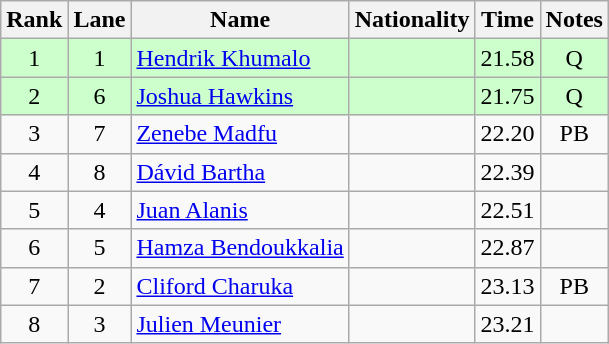<table class="wikitable sortable" style="text-align:center">
<tr>
<th>Rank</th>
<th>Lane</th>
<th>Name</th>
<th>Nationality</th>
<th>Time</th>
<th>Notes</th>
</tr>
<tr bgcolor=ccffcc>
<td>1</td>
<td>1</td>
<td align=left><a href='#'>Hendrik Khumalo</a></td>
<td align=left></td>
<td>21.58</td>
<td>Q</td>
</tr>
<tr bgcolor=ccffcc>
<td>2</td>
<td>6</td>
<td align=left><a href='#'>Joshua Hawkins</a></td>
<td align=left></td>
<td>21.75</td>
<td>Q</td>
</tr>
<tr>
<td>3</td>
<td>7</td>
<td align=left><a href='#'>Zenebe Madfu</a></td>
<td align=left></td>
<td>22.20</td>
<td>PB</td>
</tr>
<tr>
<td>4</td>
<td>8</td>
<td align=left><a href='#'>Dávid Bartha</a></td>
<td align=left></td>
<td>22.39</td>
<td></td>
</tr>
<tr>
<td>5</td>
<td>4</td>
<td align=left><a href='#'>Juan Alanis</a></td>
<td align=left></td>
<td>22.51</td>
<td></td>
</tr>
<tr>
<td>6</td>
<td>5</td>
<td align=left><a href='#'>Hamza Bendoukkalia</a></td>
<td align=left></td>
<td>22.87</td>
<td></td>
</tr>
<tr>
<td>7</td>
<td>2</td>
<td align=left><a href='#'>Cliford Charuka</a></td>
<td align=left></td>
<td>23.13</td>
<td>PB</td>
</tr>
<tr>
<td>8</td>
<td>3</td>
<td align=left><a href='#'>Julien Meunier</a></td>
<td align=left></td>
<td>23.21</td>
<td></td>
</tr>
</table>
